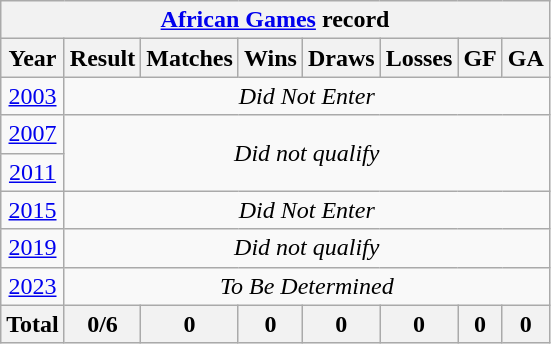<table class="wikitable" style="text-align: center;">
<tr>
<th colspan=10><a href='#'>African Games</a> record</th>
</tr>
<tr>
<th>Year</th>
<th>Result</th>
<th>Matches</th>
<th>Wins</th>
<th>Draws</th>
<th>Losses</th>
<th>GF</th>
<th>GA</th>
</tr>
<tr>
<td> <a href='#'>2003</a></td>
<td colspan=8><em>Did Not Enter</em></td>
</tr>
<tr>
<td> <a href='#'>2007</a></td>
<td rowspan=2 colspan=8><em>Did not qualify</em></td>
</tr>
<tr>
<td> <a href='#'>2011</a></td>
</tr>
<tr>
<td> <a href='#'>2015</a></td>
<td colspan=8><em>Did Not Enter</em></td>
</tr>
<tr>
<td> <a href='#'>2019</a></td>
<td colspan=8><em>Did not qualify</em></td>
</tr>
<tr>
<td> <a href='#'>2023</a></td>
<td colspan=8><em>To Be Determined</em></td>
</tr>
<tr>
<th>Total</th>
<th>0/6</th>
<th>0</th>
<th>0</th>
<th>0</th>
<th>0</th>
<th>0</th>
<th>0</th>
</tr>
</table>
